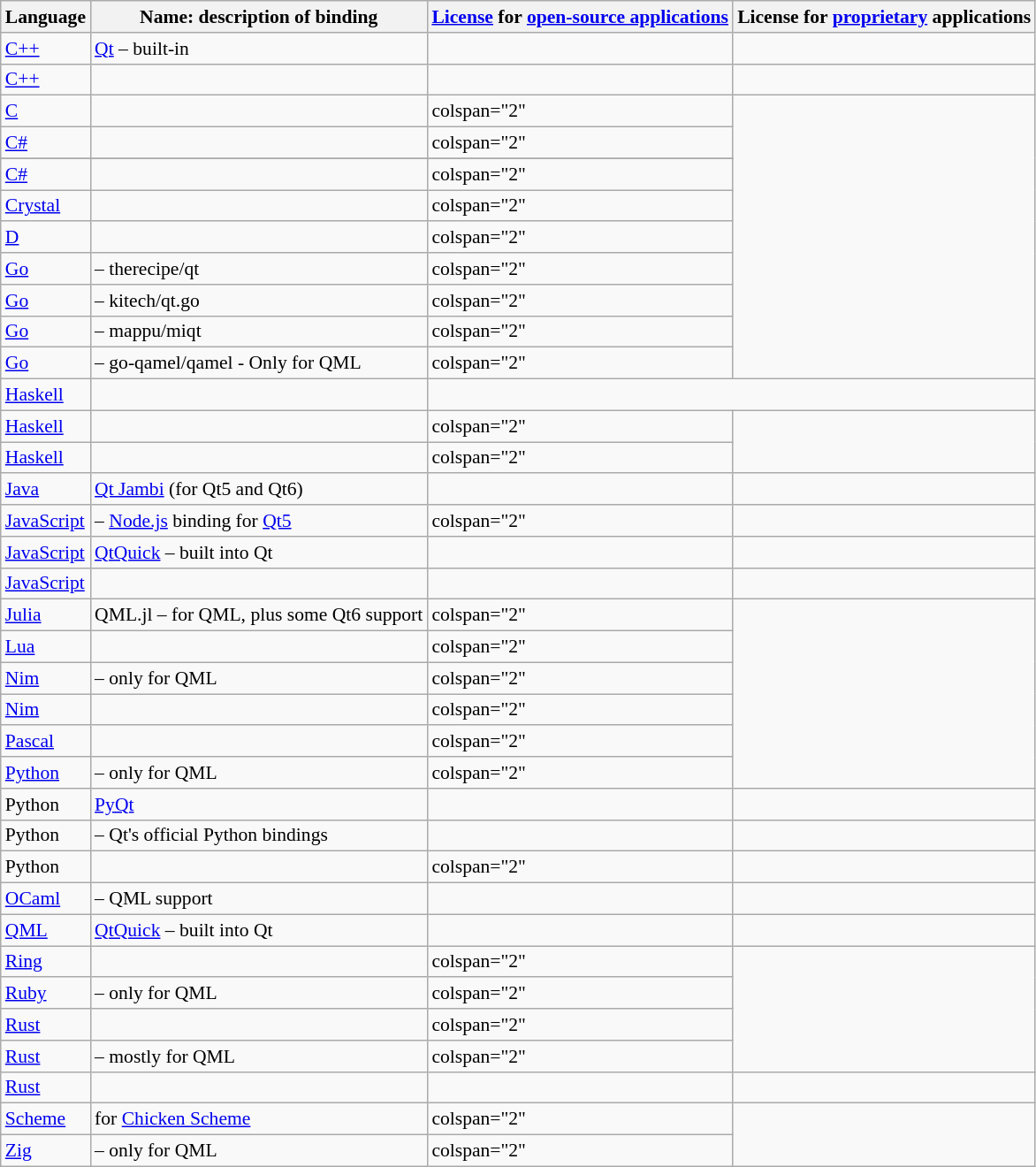<table class="wikitable sortable" style="font-size: 90%;">
<tr>
<th>Language</th>
<th>Name: description of binding</th>
<th><a href='#'>License</a> for <a href='#'>open-source applications</a></th>
<th>License for <a href='#'>proprietary</a> applications</th>
</tr>
<tr>
<td><a href='#'>C++</a></td>
<td><a href='#'>Qt</a> – built-in</td>
<td></td>
<td></td>
</tr>
<tr>
<td><a href='#'>C++</a></td>
<td></td>
<td></td>
<td></td>
</tr>
<tr>
<td><a href='#'>C</a></td>
<td></td>
<td>colspan="2" </td>
</tr>
<tr>
<td><a href='#'>C#</a></td>
<td></td>
<td>colspan="2" </td>
</tr>
<tr>
</tr>
<tr>
<td><a href='#'>C#</a></td>
<td></td>
<td>colspan="2" </td>
</tr>
<tr>
<td><a href='#'>Crystal</a></td>
<td></td>
<td>colspan="2" </td>
</tr>
<tr>
<td><a href='#'>D</a></td>
<td></td>
<td>colspan="2" </td>
</tr>
<tr>
<td><a href='#'>Go</a></td>
<td> – therecipe/qt</td>
<td>colspan="2" </td>
</tr>
<tr>
<td><a href='#'>Go</a></td>
<td> – kitech/qt.go</td>
<td>colspan="2" </td>
</tr>
<tr>
<td><a href='#'>Go</a></td>
<td> – mappu/miqt</td>
<td>colspan="2" </td>
</tr>
<tr>
<td><a href='#'>Go</a></td>
<td> – go-qamel/qamel - Only for QML</td>
<td>colspan="2" </td>
</tr>
<tr>
<td><a href='#'>Haskell</a></td>
<td></td>
<td colspan="2"></td>
</tr>
<tr>
<td><a href='#'>Haskell</a></td>
<td></td>
<td>colspan="2" </td>
</tr>
<tr>
<td><a href='#'>Haskell</a></td>
<td></td>
<td>colspan="2" </td>
</tr>
<tr>
<td><a href='#'>Java</a></td>
<td><a href='#'>Qt Jambi</a> (for Qt5 and Qt6)</td>
<td></td>
<td></td>
</tr>
<tr>
<td><a href='#'>JavaScript</a></td>
<td> – <a href='#'>Node.js</a> binding for <a href='#'>Qt5</a></td>
<td>colspan="2" </td>
</tr>
<tr>
<td><a href='#'>JavaScript</a></td>
<td><a href='#'>QtQuick</a> – built into Qt</td>
<td></td>
<td></td>
</tr>
<tr>
<td><a href='#'>JavaScript</a></td>
<td></td>
<td></td>
<td></td>
</tr>
<tr>
<td><a href='#'>Julia</a></td>
<td>QML.jl – for QML, plus some Qt6 support</td>
<td>colspan="2" </td>
</tr>
<tr>
<td><a href='#'>Lua</a></td>
<td></td>
<td>colspan="2" </td>
</tr>
<tr>
<td><a href='#'>Nim</a></td>
<td> – only for QML</td>
<td>colspan="2" </td>
</tr>
<tr>
<td><a href='#'>Nim</a></td>
<td></td>
<td>colspan="2" </td>
</tr>
<tr>
<td><a href='#'>Pascal</a></td>
<td></td>
<td>colspan="2" </td>
</tr>
<tr>
<td><a href='#'>Python</a></td>
<td> – only for QML</td>
<td>colspan="2" </td>
</tr>
<tr>
<td>Python</td>
<td><a href='#'>PyQt</a></td>
<td></td>
<td></td>
</tr>
<tr>
<td>Python</td>
<td> – Qt's official Python bindings</td>
<td></td>
<td></td>
</tr>
<tr>
<td>Python</td>
<td></td>
<td>colspan="2" </td>
</tr>
<tr>
<td><a href='#'>OCaml</a></td>
<td> – QML support</td>
<td></td>
<td></td>
</tr>
<tr>
<td><a href='#'>QML</a></td>
<td><a href='#'>QtQuick</a> – built into Qt</td>
<td></td>
<td></td>
</tr>
<tr>
<td><a href='#'>Ring</a></td>
<td></td>
<td>colspan="2" </td>
</tr>
<tr>
<td><a href='#'>Ruby</a></td>
<td> – only for QML</td>
<td>colspan="2" </td>
</tr>
<tr>
<td><a href='#'>Rust</a></td>
<td></td>
<td>colspan="2" </td>
</tr>
<tr>
<td><a href='#'>Rust</a></td>
<td> – mostly for QML</td>
<td>colspan="2" </td>
</tr>
<tr>
<td><a href='#'>Rust</a></td>
<td></td>
<td></td>
<td></td>
</tr>
<tr>
<td><a href='#'>Scheme</a></td>
<td> for <a href='#'>Chicken Scheme</a></td>
<td>colspan="2" </td>
</tr>
<tr>
<td><a href='#'>Zig</a></td>
<td> – only for QML</td>
<td>colspan="2" </td>
</tr>
</table>
